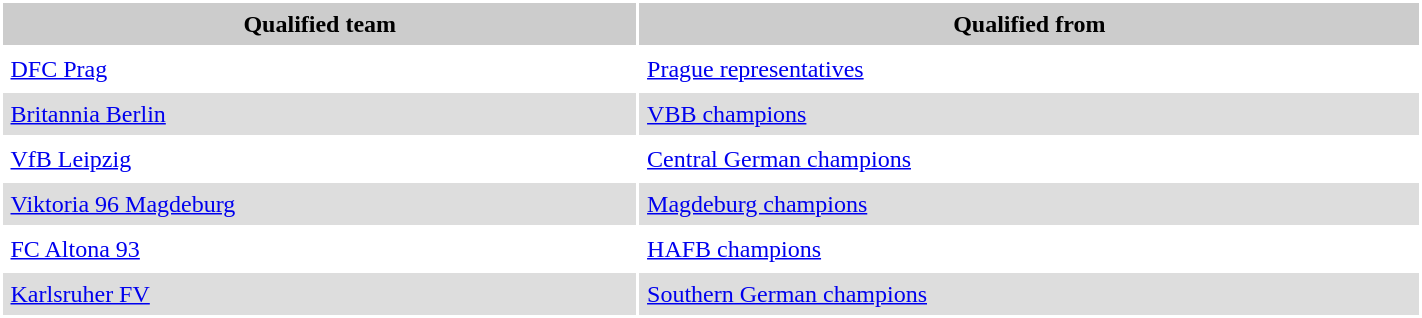<table style="border:1px solid #BBBBB; background:#FFFFFF;" cellpadding="5" cellspacing="2" width="75%">
<tr style="background:#CCCCCC; font-weight:bold">
<th>Qualified team</th>
<th>Qualified from</th>
</tr>
<tr>
<td><a href='#'>DFC Prag</a></td>
<td><a href='#'>Prague representatives</a></td>
</tr>
<tr style="background:#DDDDDD">
<td><a href='#'>Britannia Berlin</a></td>
<td><a href='#'>VBB champions</a></td>
</tr>
<tr>
<td><a href='#'>VfB Leipzig</a></td>
<td><a href='#'>Central German champions</a></td>
</tr>
<tr style="background:#DDDDDD">
<td><a href='#'>Viktoria 96 Magdeburg</a></td>
<td><a href='#'>Magdeburg champions</a></td>
</tr>
<tr>
<td><a href='#'>FC Altona 93</a></td>
<td><a href='#'>HAFB champions</a></td>
</tr>
<tr style="background:#DDDDDD">
<td><a href='#'>Karlsruher FV</a></td>
<td><a href='#'>Southern German champions</a></td>
</tr>
</table>
